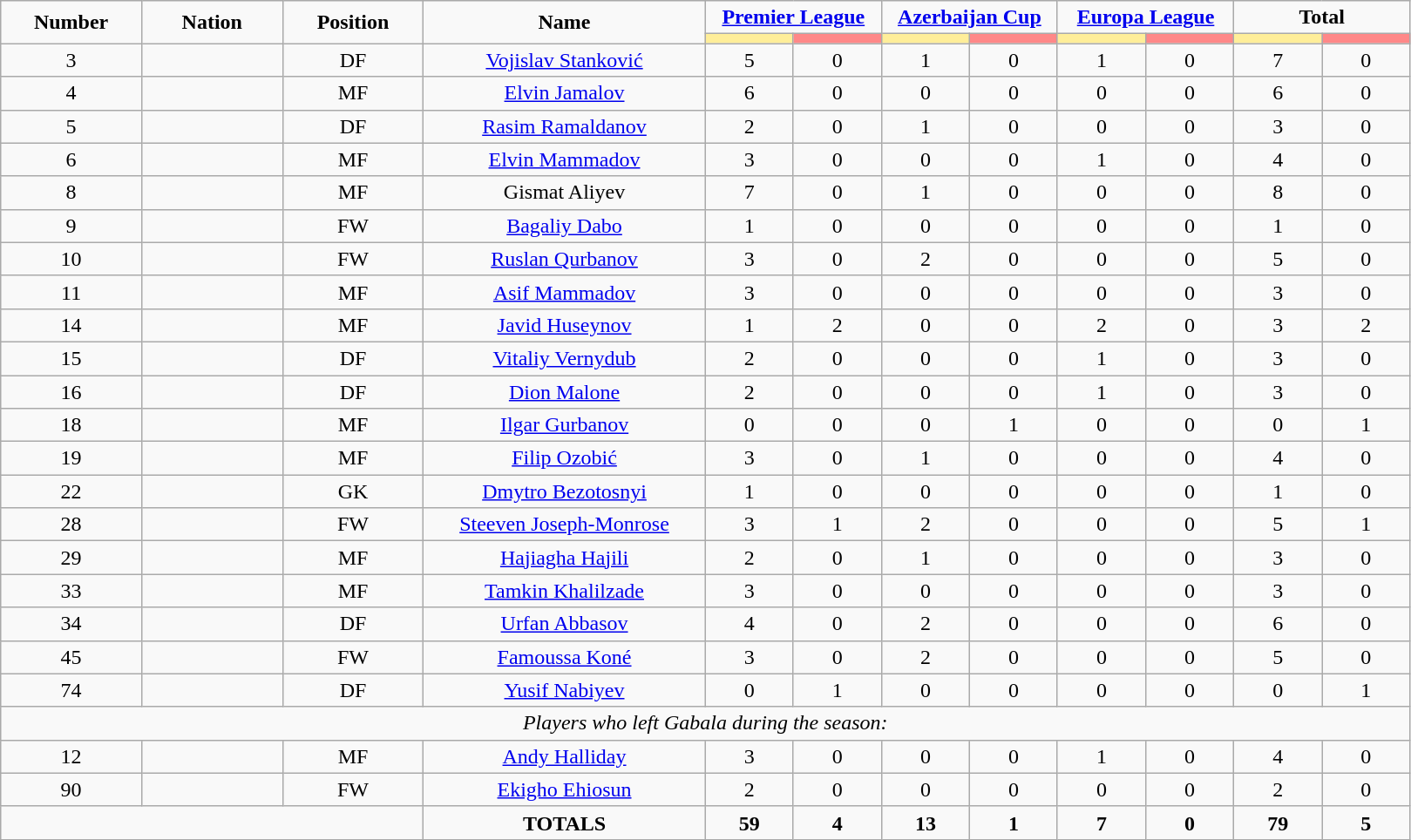<table class="wikitable" style="font-size: 100%; text-align: center;">
<tr>
<td rowspan="2" width="10%" align="center"><strong>Number</strong></td>
<td rowspan="2" width="10%" align="center"><strong>Nation</strong></td>
<td rowspan="2" width="10%" align="center"><strong>Position</strong></td>
<td rowspan="2" width="20%" align="center"><strong>Name</strong></td>
<td colspan="2" align="center"><strong><a href='#'>Premier League</a></strong></td>
<td colspan="2" align="center"><strong><a href='#'>Azerbaijan Cup</a></strong></td>
<td colspan="2" align="center"><strong><a href='#'>Europa League</a></strong></td>
<td colspan="2" align="center"><strong>Total</strong></td>
</tr>
<tr>
<th width=60 style="background: #FFEE99"></th>
<th width=60 style="background: #FF8888"></th>
<th width=60 style="background: #FFEE99"></th>
<th width=60 style="background: #FF8888"></th>
<th width=60 style="background: #FFEE99"></th>
<th width=60 style="background: #FF8888"></th>
<th width=60 style="background: #FFEE99"></th>
<th width=60 style="background: #FF8888"></th>
</tr>
<tr>
<td>3</td>
<td></td>
<td>DF</td>
<td><a href='#'>Vojislav Stanković</a></td>
<td>5</td>
<td>0</td>
<td>1</td>
<td>0</td>
<td>1</td>
<td>0</td>
<td>7</td>
<td>0</td>
</tr>
<tr>
<td>4</td>
<td></td>
<td>MF</td>
<td><a href='#'>Elvin Jamalov</a></td>
<td>6</td>
<td>0</td>
<td>0</td>
<td>0</td>
<td>0</td>
<td>0</td>
<td>6</td>
<td>0</td>
</tr>
<tr>
<td>5</td>
<td></td>
<td>DF</td>
<td><a href='#'>Rasim Ramaldanov</a></td>
<td>2</td>
<td>0</td>
<td>1</td>
<td>0</td>
<td>0</td>
<td>0</td>
<td>3</td>
<td>0</td>
</tr>
<tr>
<td>6</td>
<td></td>
<td>MF</td>
<td><a href='#'>Elvin Mammadov</a></td>
<td>3</td>
<td>0</td>
<td>0</td>
<td>0</td>
<td>1</td>
<td>0</td>
<td>4</td>
<td>0</td>
</tr>
<tr>
<td>8</td>
<td></td>
<td>MF</td>
<td>Gismat Aliyev</td>
<td>7</td>
<td>0</td>
<td>1</td>
<td>0</td>
<td>0</td>
<td>0</td>
<td>8</td>
<td>0</td>
</tr>
<tr>
<td>9</td>
<td></td>
<td>FW</td>
<td><a href='#'>Bagaliy Dabo</a></td>
<td>1</td>
<td>0</td>
<td>0</td>
<td>0</td>
<td>0</td>
<td>0</td>
<td>1</td>
<td>0</td>
</tr>
<tr>
<td>10</td>
<td></td>
<td>FW</td>
<td><a href='#'>Ruslan Qurbanov</a></td>
<td>3</td>
<td>0</td>
<td>2</td>
<td>0</td>
<td>0</td>
<td>0</td>
<td>5</td>
<td>0</td>
</tr>
<tr>
<td>11</td>
<td></td>
<td>MF</td>
<td><a href='#'>Asif Mammadov</a></td>
<td>3</td>
<td>0</td>
<td>0</td>
<td>0</td>
<td>0</td>
<td>0</td>
<td>3</td>
<td>0</td>
</tr>
<tr>
<td>14</td>
<td></td>
<td>MF</td>
<td><a href='#'>Javid Huseynov</a></td>
<td>1</td>
<td>2</td>
<td>0</td>
<td>0</td>
<td>2</td>
<td>0</td>
<td>3</td>
<td>2</td>
</tr>
<tr>
<td>15</td>
<td></td>
<td>DF</td>
<td><a href='#'>Vitaliy Vernydub</a></td>
<td>2</td>
<td>0</td>
<td>0</td>
<td>0</td>
<td>1</td>
<td>0</td>
<td>3</td>
<td>0</td>
</tr>
<tr>
<td>16</td>
<td></td>
<td>DF</td>
<td><a href='#'>Dion Malone</a></td>
<td>2</td>
<td>0</td>
<td>0</td>
<td>0</td>
<td>1</td>
<td>0</td>
<td>3</td>
<td>0</td>
</tr>
<tr>
<td>18</td>
<td></td>
<td>MF</td>
<td><a href='#'>Ilgar Gurbanov</a></td>
<td>0</td>
<td>0</td>
<td>0</td>
<td>1</td>
<td>0</td>
<td>0</td>
<td>0</td>
<td>1</td>
</tr>
<tr>
<td>19</td>
<td></td>
<td>MF</td>
<td><a href='#'>Filip Ozobić</a></td>
<td>3</td>
<td>0</td>
<td>1</td>
<td>0</td>
<td>0</td>
<td>0</td>
<td>4</td>
<td>0</td>
</tr>
<tr>
<td>22</td>
<td></td>
<td>GK</td>
<td><a href='#'>Dmytro Bezotosnyi</a></td>
<td>1</td>
<td>0</td>
<td>0</td>
<td>0</td>
<td>0</td>
<td>0</td>
<td>1</td>
<td>0</td>
</tr>
<tr>
<td>28</td>
<td></td>
<td>FW</td>
<td><a href='#'>Steeven Joseph-Monrose</a></td>
<td>3</td>
<td>1</td>
<td>2</td>
<td>0</td>
<td>0</td>
<td>0</td>
<td>5</td>
<td>1</td>
</tr>
<tr>
<td>29</td>
<td></td>
<td>MF</td>
<td><a href='#'>Hajiagha Hajili</a></td>
<td>2</td>
<td>0</td>
<td>1</td>
<td>0</td>
<td>0</td>
<td>0</td>
<td>3</td>
<td>0</td>
</tr>
<tr>
<td>33</td>
<td></td>
<td>MF</td>
<td><a href='#'>Tamkin Khalilzade</a></td>
<td>3</td>
<td>0</td>
<td>0</td>
<td>0</td>
<td>0</td>
<td>0</td>
<td>3</td>
<td>0</td>
</tr>
<tr>
<td>34</td>
<td></td>
<td>DF</td>
<td><a href='#'>Urfan Abbasov</a></td>
<td>4</td>
<td>0</td>
<td>2</td>
<td>0</td>
<td>0</td>
<td>0</td>
<td>6</td>
<td>0</td>
</tr>
<tr>
<td>45</td>
<td></td>
<td>FW</td>
<td><a href='#'>Famoussa Koné</a></td>
<td>3</td>
<td>0</td>
<td>2</td>
<td>0</td>
<td>0</td>
<td>0</td>
<td>5</td>
<td>0</td>
</tr>
<tr>
<td>74</td>
<td></td>
<td>DF</td>
<td><a href='#'>Yusif Nabiyev</a></td>
<td>0</td>
<td>1</td>
<td>0</td>
<td>0</td>
<td>0</td>
<td>0</td>
<td>0</td>
<td>1</td>
</tr>
<tr>
<td colspan="14"><em>Players who left Gabala during the season:</em></td>
</tr>
<tr>
<td>12</td>
<td></td>
<td>MF</td>
<td><a href='#'>Andy Halliday</a></td>
<td>3</td>
<td>0</td>
<td>0</td>
<td>0</td>
<td>1</td>
<td>0</td>
<td>4</td>
<td>0</td>
</tr>
<tr>
<td>90</td>
<td></td>
<td>FW</td>
<td><a href='#'>Ekigho Ehiosun</a></td>
<td>2</td>
<td>0</td>
<td>0</td>
<td>0</td>
<td>0</td>
<td>0</td>
<td>2</td>
<td>0</td>
</tr>
<tr>
<td colspan="3"></td>
<td><strong>TOTALS</strong></td>
<td><strong>59</strong></td>
<td><strong>4</strong></td>
<td><strong>13</strong></td>
<td><strong>1</strong></td>
<td><strong>7</strong></td>
<td><strong>0</strong></td>
<td><strong>79</strong></td>
<td><strong>5</strong></td>
</tr>
</table>
